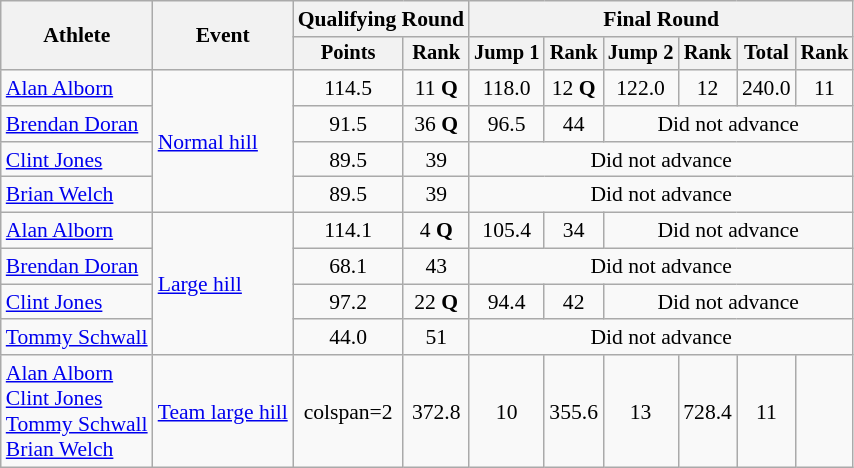<table class=wikitable style=font-size:90%;text-align:center>
<tr>
<th rowspan=2>Athlete</th>
<th rowspan=2>Event</th>
<th colspan=2>Qualifying Round</th>
<th colspan=6>Final Round</th>
</tr>
<tr style=font-size:95%>
<th>Points</th>
<th>Rank</th>
<th>Jump 1</th>
<th>Rank</th>
<th>Jump 2</th>
<th>Rank</th>
<th>Total</th>
<th>Rank</th>
</tr>
<tr>
<td align=left><a href='#'>Alan Alborn</a></td>
<td align=left rowspan=4><a href='#'>Normal hill</a></td>
<td>114.5</td>
<td>11 <strong>Q</strong></td>
<td>118.0</td>
<td>12 <strong>Q</strong></td>
<td>122.0</td>
<td>12</td>
<td>240.0</td>
<td>11</td>
</tr>
<tr>
<td align=left><a href='#'>Brendan Doran</a></td>
<td>91.5</td>
<td>36 <strong>Q</strong></td>
<td>96.5</td>
<td>44</td>
<td colspan=4>Did not advance</td>
</tr>
<tr>
<td align=left><a href='#'>Clint Jones</a></td>
<td>89.5</td>
<td>39</td>
<td colspan=6>Did not advance</td>
</tr>
<tr>
<td align=left><a href='#'>Brian Welch</a></td>
<td>89.5</td>
<td>39</td>
<td colspan=6>Did not advance</td>
</tr>
<tr>
<td align=left><a href='#'>Alan Alborn</a></td>
<td align=left rowspan=4><a href='#'>Large hill</a></td>
<td>114.1</td>
<td>4 <strong>Q</strong></td>
<td>105.4</td>
<td>34</td>
<td colspan=4>Did not advance</td>
</tr>
<tr>
<td align=left><a href='#'>Brendan Doran</a></td>
<td>68.1</td>
<td>43</td>
<td colspan=6>Did not advance</td>
</tr>
<tr>
<td align=left><a href='#'>Clint Jones</a></td>
<td>97.2</td>
<td>22 <strong>Q</strong></td>
<td>94.4</td>
<td>42</td>
<td colspan=4>Did not advance</td>
</tr>
<tr>
<td align=left><a href='#'>Tommy Schwall</a></td>
<td>44.0</td>
<td>51</td>
<td colspan=6>Did not advance</td>
</tr>
<tr>
<td align=left><a href='#'>Alan Alborn</a><br><a href='#'>Clint Jones</a><br><a href='#'>Tommy Schwall</a><br><a href='#'>Brian Welch</a></td>
<td align=left><a href='#'>Team large hill</a></td>
<td>colspan=2 </td>
<td>372.8</td>
<td>10</td>
<td>355.6</td>
<td>13</td>
<td>728.4</td>
<td>11</td>
</tr>
</table>
